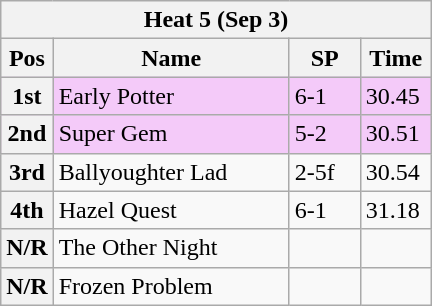<table class="wikitable">
<tr>
<th colspan="6">Heat 5 (Sep 3)</th>
</tr>
<tr>
<th width=20>Pos</th>
<th width=150>Name</th>
<th width=40>SP</th>
<th width=40>Time</th>
</tr>
<tr style="background: #f4caf9;">
<th>1st</th>
<td>Early Potter</td>
<td>6-1</td>
<td>30.45</td>
</tr>
<tr style="background: #f4caf9;">
<th>2nd</th>
<td>Super Gem</td>
<td>5-2</td>
<td>30.51</td>
</tr>
<tr>
<th>3rd</th>
<td>Ballyoughter Lad</td>
<td>2-5f</td>
<td>30.54</td>
</tr>
<tr>
<th>4th</th>
<td>Hazel Quest</td>
<td>6-1</td>
<td>31.18</td>
</tr>
<tr>
<th>N/R</th>
<td>The Other Night</td>
<td></td>
<td></td>
</tr>
<tr>
<th>N/R</th>
<td>Frozen Problem</td>
<td></td>
<td></td>
</tr>
</table>
